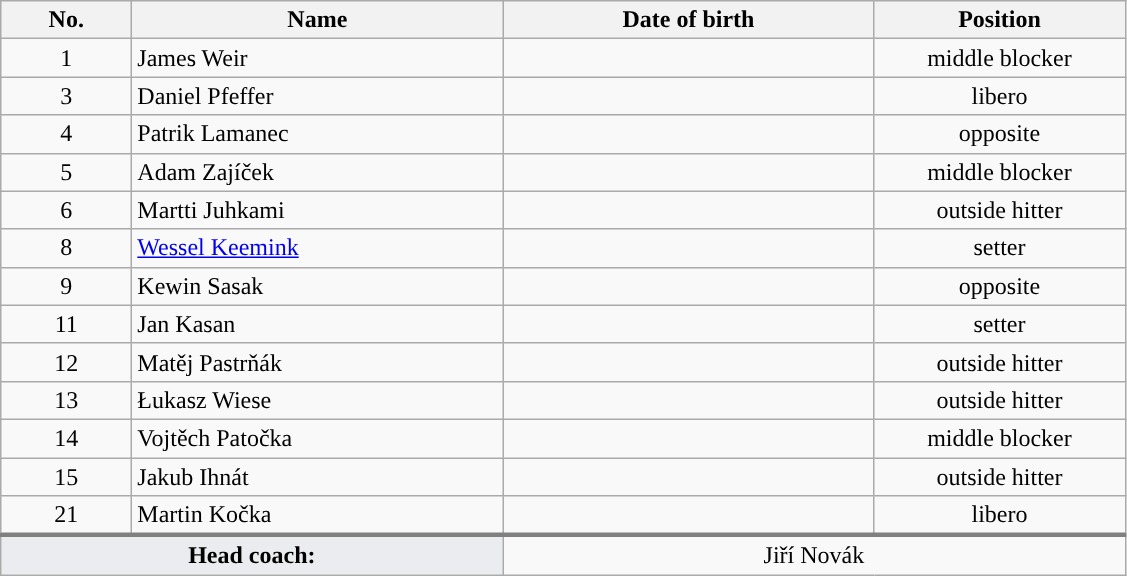<table class="wikitable sortable" style="font-size:100%; text-align:center;">
<tr>
<th style="width:5em">No.</th>
<th style="width:15em">Name</th>
<th style="width:15em">Date of birth</th>
<th style="width:10em">Position</th>
</tr>
<tr>
<td>1</td>
<td align=left> James Weir</td>
<td align=right></td>
<td>middle blocker</td>
</tr>
<tr>
<td>3</td>
<td align=left> Daniel Pfeffer</td>
<td align=right></td>
<td>libero</td>
</tr>
<tr>
<td>4</td>
<td align=left> Patrik Lamanec</td>
<td align=right></td>
<td>opposite</td>
</tr>
<tr>
<td>5</td>
<td align=left> Adam Zajíček</td>
<td align=right></td>
<td>middle blocker</td>
</tr>
<tr>
<td>6</td>
<td align=left> Martti Juhkami</td>
<td align=right></td>
<td>outside hitter</td>
</tr>
<tr>
<td>8</td>
<td align=left> <a href='#'>Wessel Keemink</a></td>
<td align=right></td>
<td>setter</td>
</tr>
<tr>
<td>9</td>
<td align=left> Kewin Sasak</td>
<td align=right></td>
<td>opposite</td>
</tr>
<tr>
<td>11</td>
<td align=left> Jan Kasan</td>
<td align=right></td>
<td>setter</td>
</tr>
<tr>
<td>12</td>
<td align=left> Matěj Pastrňák</td>
<td align=right></td>
<td>outside hitter</td>
</tr>
<tr>
<td>13</td>
<td align=left> Łukasz Wiese</td>
<td align=right></td>
<td>outside hitter</td>
</tr>
<tr>
<td>14</td>
<td align=left> Vojtěch Patočka</td>
<td align=right></td>
<td>middle blocker</td>
</tr>
<tr>
<td>15</td>
<td align=left> Jakub Ihnát</td>
<td align=right></td>
<td>outside hitter</td>
</tr>
<tr>
<td>21</td>
<td align=left> Martin Kočka</td>
<td align=right></td>
<td>libero</td>
</tr>
<tr class="sortbottom" style="border-top: 3px solid grey">
<td colspan=2 style="background:#EAECF0"><strong>Head coach:</strong></td>
<td colspan=3> Jiří Novák</td>
</tr>
</table>
